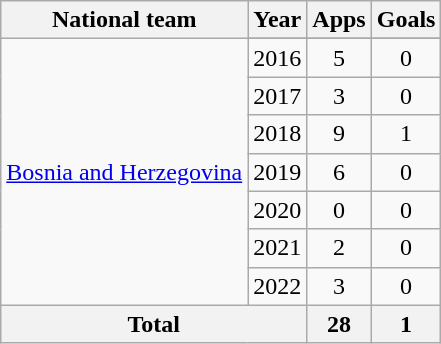<table class="wikitable" style="text-align:center">
<tr>
<th>National team</th>
<th>Year</th>
<th>Apps</th>
<th>Goals</th>
</tr>
<tr>
<td rowspan=8><a href='#'>Bosnia and Herzegovina</a></td>
</tr>
<tr>
<td>2016</td>
<td>5</td>
<td>0</td>
</tr>
<tr>
<td>2017</td>
<td>3</td>
<td>0</td>
</tr>
<tr>
<td>2018</td>
<td>9</td>
<td>1</td>
</tr>
<tr>
<td>2019</td>
<td>6</td>
<td>0</td>
</tr>
<tr>
<td>2020</td>
<td>0</td>
<td>0</td>
</tr>
<tr>
<td>2021</td>
<td>2</td>
<td>0</td>
</tr>
<tr>
<td>2022</td>
<td>3</td>
<td>0</td>
</tr>
<tr>
<th colspan=2>Total</th>
<th>28</th>
<th>1</th>
</tr>
</table>
